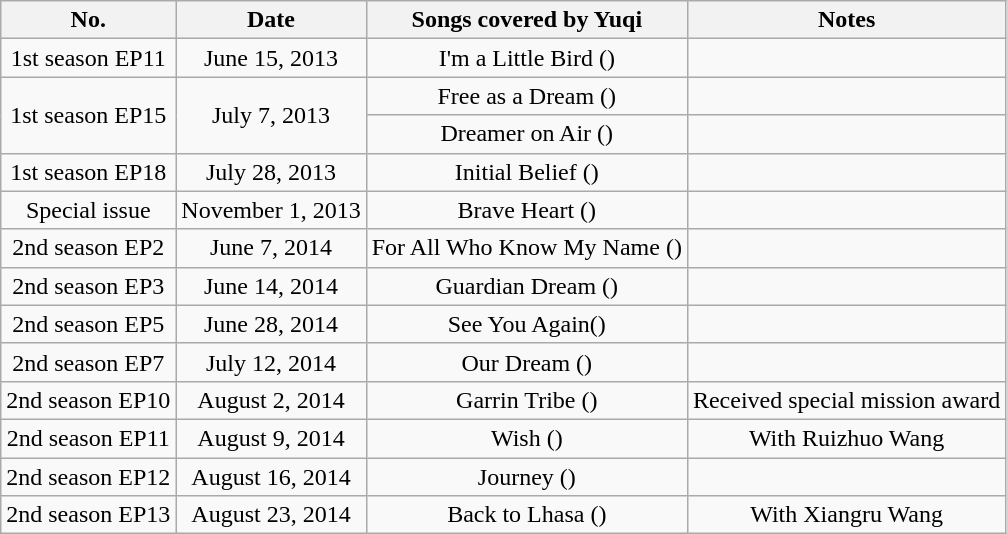<table class=wikitable style=text-align:center>
<tr>
<th>No.</th>
<th>Date</th>
<th>Songs covered by Yuqi</th>
<th>Notes</th>
</tr>
<tr>
<td>1st season EP11</td>
<td>June 15, 2013</td>
<td>I'm a Little Bird ()</td>
<td></td>
</tr>
<tr>
<td rowspan=2>1st season EP15</td>
<td rowspan=2>July 7, 2013</td>
<td>Free as a Dream ()</td>
<td></td>
</tr>
<tr>
<td>Dreamer on Air ()</td>
<td></td>
</tr>
<tr>
<td>1st season EP18</td>
<td>July 28, 2013</td>
<td>Initial Belief ()</td>
<td></td>
</tr>
<tr>
<td>Special issue</td>
<td>November 1, 2013</td>
<td>Brave Heart ()</td>
<td></td>
</tr>
<tr>
<td>2nd season EP2</td>
<td>June 7, 2014</td>
<td>For All Who Know My Name ()</td>
<td></td>
</tr>
<tr>
<td>2nd season EP3</td>
<td>June 14, 2014</td>
<td>Guardian Dream ()</td>
<td></td>
</tr>
<tr>
<td>2nd season EP5</td>
<td>June 28, 2014</td>
<td>See You Again()</td>
<td></td>
</tr>
<tr>
<td>2nd season EP7</td>
<td>July 12, 2014</td>
<td>Our Dream ()</td>
<td></td>
</tr>
<tr>
<td>2nd season EP10</td>
<td>August 2, 2014</td>
<td>Garrin Tribe ()</td>
<td>Received special mission award</td>
</tr>
<tr>
<td>2nd season EP11</td>
<td>August 9, 2014</td>
<td>Wish ()</td>
<td>With Ruizhuo Wang</td>
</tr>
<tr>
<td>2nd season EP12</td>
<td>August 16, 2014</td>
<td>Journey ()</td>
<td></td>
</tr>
<tr>
<td>2nd season EP13</td>
<td>August 23, 2014</td>
<td>Back to Lhasa ()</td>
<td>With Xiangru Wang</td>
</tr>
</table>
